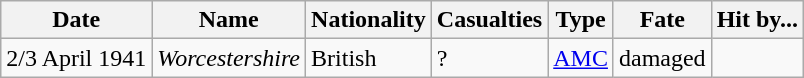<table class="wikitable">
<tr>
<th>Date</th>
<th>Name</th>
<th>Nationality</th>
<th>Casualties</th>
<th>Type</th>
<th>Fate</th>
<th>Hit by...</th>
</tr>
<tr>
<td>2/3 April 1941</td>
<td align="left"><em>Worcestershire</em></td>
<td>British</td>
<td>?</td>
<td><a href='#'>AMC</a></td>
<td>damaged</td>
<td></td>
</tr>
</table>
